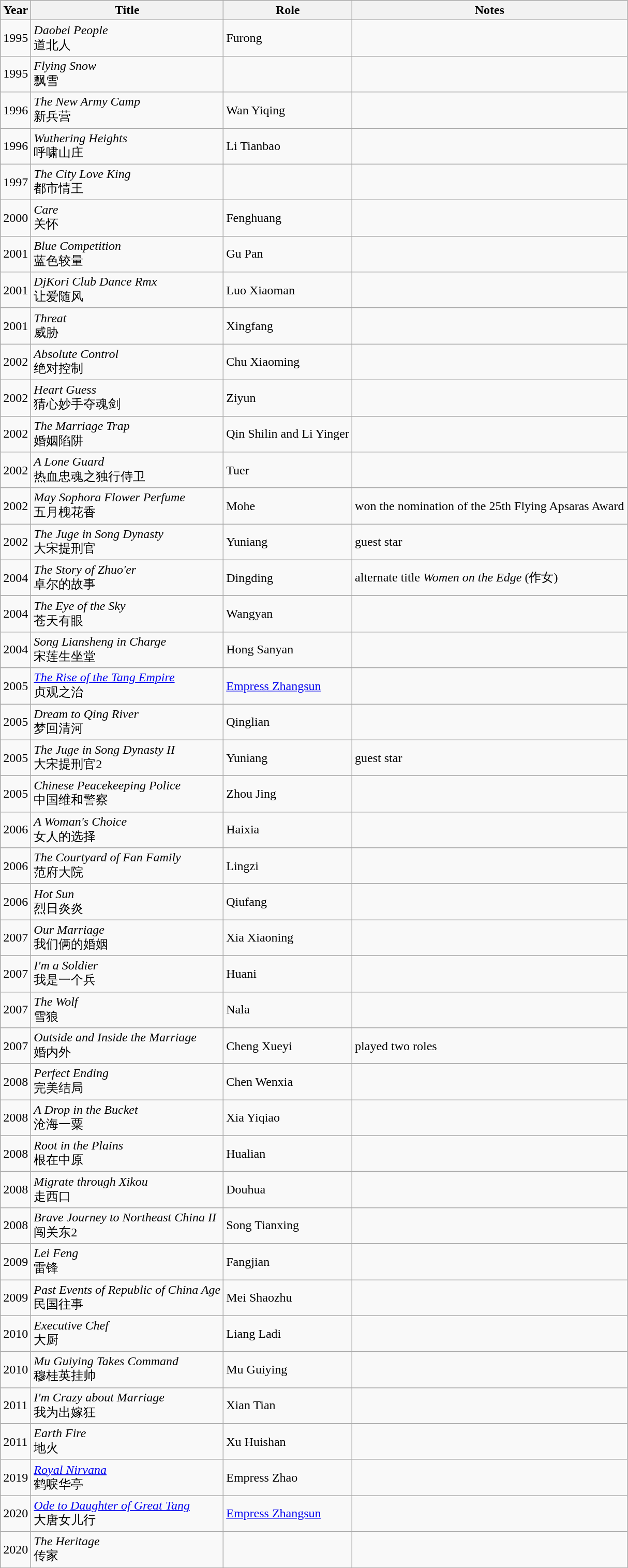<table class="wikitable sortable">
<tr>
<th>Year</th>
<th>Title</th>
<th>Role</th>
<th class="unsortable">Notes</th>
</tr>
<tr>
<td>1995</td>
<td><em>Daobei People</em><br>道北人</td>
<td>Furong</td>
<td></td>
</tr>
<tr>
<td>1995</td>
<td><em>Flying Snow</em><br>飘雪</td>
<td></td>
<td></td>
</tr>
<tr>
<td>1996</td>
<td><em>The New Army Camp</em><br>新兵营</td>
<td>Wan Yiqing</td>
<td></td>
</tr>
<tr>
<td>1996</td>
<td><em>Wuthering Heights </em><br>呼啸山庄</td>
<td>Li Tianbao</td>
<td></td>
</tr>
<tr>
<td>1997</td>
<td><em>The City Love King</em><br>都市情王</td>
<td></td>
<td></td>
</tr>
<tr>
<td>2000</td>
<td><em>Care</em><br>关怀</td>
<td>Fenghuang</td>
<td></td>
</tr>
<tr>
<td>2001</td>
<td><em>Blue Competition</em><br>蓝色较量</td>
<td>Gu Pan</td>
<td></td>
</tr>
<tr>
<td>2001</td>
<td><em>DjKori Club Dance Rmx</em><br>让爱随风</td>
<td>Luo Xiaoman</td>
<td></td>
</tr>
<tr>
<td>2001</td>
<td><em>Threat</em><br>威胁</td>
<td>Xingfang</td>
<td></td>
</tr>
<tr>
<td>2002</td>
<td><em>Absolute Control</em><br>绝对控制</td>
<td>Chu Xiaoming</td>
<td></td>
</tr>
<tr>
<td>2002</td>
<td><em>Heart Guess</em><br>猜心妙手夺魂剑</td>
<td>Ziyun</td>
<td></td>
</tr>
<tr>
<td>2002</td>
<td><em>The Marriage Trap</em><br>婚姻陷阱</td>
<td>Qin Shilin and Li Yinger</td>
<td></td>
</tr>
<tr>
<td>2002</td>
<td><em>A Lone Guard</em><br> 热血忠魂之独行侍卫</td>
<td>Tuer</td>
<td></td>
</tr>
<tr>
<td>2002</td>
<td><em>May Sophora Flower Perfume</em><br>五月槐花香</td>
<td>Mohe</td>
<td>won the nomination of the 25th Flying Apsaras Award</td>
</tr>
<tr>
<td>2002</td>
<td><em>The Juge in Song Dynasty</em><br>大宋提刑官</td>
<td>Yuniang</td>
<td>guest star</td>
</tr>
<tr>
<td>2004</td>
<td><em>The Story of Zhuo'er</em><br>卓尔的故事</td>
<td>Dingding</td>
<td>alternate title <em>Women on the Edge</em> (作女)</td>
</tr>
<tr>
<td>2004</td>
<td><em>The Eye of the Sky</em><br>苍天有眼</td>
<td>Wangyan</td>
<td></td>
</tr>
<tr>
<td>2004</td>
<td><em>Song Liansheng in Charge</em><br>宋莲生坐堂</td>
<td>Hong Sanyan</td>
<td></td>
</tr>
<tr>
<td>2005</td>
<td><em><a href='#'>The Rise of the Tang Empire</a></em><br>贞观之治</td>
<td><a href='#'>Empress Zhangsun</a></td>
<td></td>
</tr>
<tr>
<td>2005</td>
<td><em>Dream to Qing River</em><br>梦回清河</td>
<td>Qinglian</td>
<td></td>
</tr>
<tr>
<td>2005</td>
<td><em>The Juge in Song Dynasty II</em><br>大宋提刑官2</td>
<td>Yuniang</td>
<td>guest star</td>
</tr>
<tr>
<td>2005</td>
<td><em>Chinese Peacekeeping Police</em><br>中国维和警察</td>
<td>Zhou Jing</td>
<td></td>
</tr>
<tr>
<td>2006</td>
<td><em>A Woman's Choice</em><br>女人的选择</td>
<td>Haixia</td>
<td></td>
</tr>
<tr>
<td>2006</td>
<td><em>The Courtyard of Fan Family</em><br>范府大院</td>
<td>Lingzi</td>
<td></td>
</tr>
<tr>
<td>2006</td>
<td><em>Hot Sun</em><br>烈日炎炎</td>
<td>Qiufang</td>
<td></td>
</tr>
<tr>
<td>2007</td>
<td><em>Our Marriage</em><br>我们俩的婚姻</td>
<td>Xia Xiaoning</td>
<td></td>
</tr>
<tr>
<td>2007</td>
<td><em>I'm a Soldier</em><br>我是一个兵</td>
<td>Huani</td>
<td></td>
</tr>
<tr>
<td>2007</td>
<td><em>The Wolf</em><br>雪狼</td>
<td>Nala</td>
<td></td>
</tr>
<tr>
<td>2007</td>
<td><em>Outside and Inside the Marriage</em><br>婚内外</td>
<td>Cheng Xueyi</td>
<td>played two roles</td>
</tr>
<tr>
<td>2008</td>
<td><em>Perfect Ending</em><br>完美结局</td>
<td>Chen Wenxia</td>
<td></td>
</tr>
<tr>
<td>2008</td>
<td><em>A Drop in the Bucket</em><br>沧海一粟</td>
<td>Xia Yiqiao</td>
<td></td>
</tr>
<tr>
<td>2008</td>
<td><em>Root in the Plains</em><br>根在中原</td>
<td>Hualian</td>
<td></td>
</tr>
<tr>
<td>2008</td>
<td><em>Migrate through Xikou</em><br>走西口</td>
<td>Douhua</td>
<td></td>
</tr>
<tr>
<td>2008</td>
<td><em>Brave Journey to Northeast China II</em><br>闯关东2</td>
<td>Song Tianxing</td>
<td></td>
</tr>
<tr>
<td>2009</td>
<td><em>Lei Feng</em><br>雷锋</td>
<td>Fangjian</td>
<td></td>
</tr>
<tr>
<td>2009</td>
<td><em>Past Events of Republic of China Age</em><br>民国往事</td>
<td>Mei Shaozhu</td>
<td></td>
</tr>
<tr>
<td>2010</td>
<td><em>Executive Chef </em><br>大厨</td>
<td>Liang Ladi</td>
<td></td>
</tr>
<tr>
<td>2010</td>
<td><em>Mu Guiying Takes Command</em><br>穆桂英挂帅</td>
<td>Mu Guiying</td>
<td></td>
</tr>
<tr>
<td>2011</td>
<td><em>I'm Crazy about Marriage</em><br>我为出嫁狂</td>
<td>Xian Tian</td>
<td></td>
</tr>
<tr>
<td>2011</td>
<td><em>Earth Fire</em><br>地火</td>
<td>Xu Huishan</td>
<td></td>
</tr>
<tr>
<td>2019</td>
<td><em><a href='#'>Royal Nirvana</a></em> <br> 鹤唳华亭</td>
<td>Empress Zhao</td>
<td></td>
</tr>
<tr>
<td>2020</td>
<td><em><a href='#'>Ode to Daughter of Great Tang</a></em> <br> 大唐女儿行</td>
<td><a href='#'>Empress Zhangsun</a></td>
<td></td>
</tr>
<tr>
<td>2020</td>
<td><em>The Heritage</em> <br>传家</td>
<td></td>
<td></td>
</tr>
</table>
